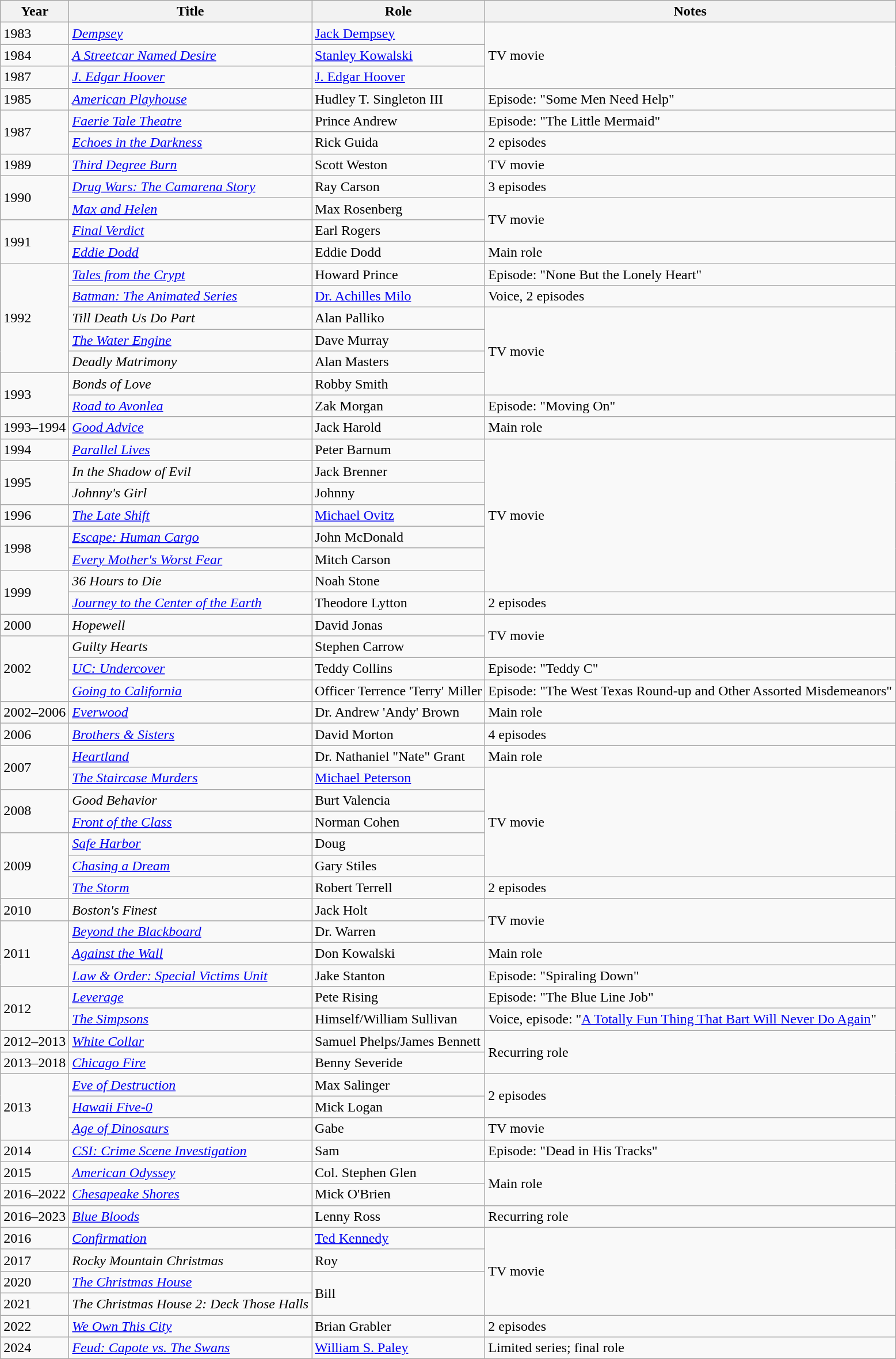<table class="wikitable sortable">
<tr>
<th scope="col">Year</th>
<th scope="col">Title</th>
<th scope="col">Role</th>
<th scope="col" class="unsortable">Notes</th>
</tr>
<tr>
<td>1983</td>
<td scope="row"><em><a href='#'>Dempsey</a></em></td>
<td><a href='#'>Jack Dempsey</a></td>
<td rowspan=3>TV movie</td>
</tr>
<tr>
<td>1984</td>
<td scope="row"><a href='#'><em>A Streetcar Named Desire</em></a></td>
<td><a href='#'>Stanley Kowalski</a></td>
</tr>
<tr>
<td>1987</td>
<td scope="row"><em><a href='#'>J. Edgar Hoover</a></em></td>
<td><a href='#'>J. Edgar Hoover</a></td>
</tr>
<tr>
<td>1985</td>
<td scope="row"><em><a href='#'>American Playhouse</a></em></td>
<td>Hudley T. Singleton III</td>
<td>Episode: "Some Men Need Help"</td>
</tr>
<tr>
<td rowspan=2>1987</td>
<td scope="row"><em><a href='#'>Faerie Tale Theatre</a></em></td>
<td>Prince Andrew</td>
<td>Episode: "The Little Mermaid"</td>
</tr>
<tr>
<td scope="row"><em><a href='#'>Echoes in the Darkness</a></em></td>
<td>Rick Guida</td>
<td>2 episodes</td>
</tr>
<tr>
<td>1989</td>
<td scope="row"><em><a href='#'>Third Degree Burn</a></em></td>
<td>Scott Weston</td>
<td>TV movie</td>
</tr>
<tr>
<td rowspan=2>1990</td>
<td scope="row"><em><a href='#'>Drug Wars: The Camarena Story</a></em></td>
<td>Ray Carson</td>
<td>3 episodes</td>
</tr>
<tr>
<td scope="row"><em><a href='#'>Max and Helen</a></em></td>
<td>Max Rosenberg</td>
<td rowspan=2>TV movie</td>
</tr>
<tr>
<td rowspan=2>1991</td>
<td scope="row"><em><a href='#'>Final Verdict</a></em></td>
<td>Earl Rogers</td>
</tr>
<tr>
<td scope="row"><em><a href='#'>Eddie Dodd</a></em></td>
<td>Eddie Dodd</td>
<td>Main role</td>
</tr>
<tr>
<td rowspan=5>1992</td>
<td scope="row"><em><a href='#'>Tales from the Crypt</a></em></td>
<td>Howard Prince</td>
<td>Episode: "None But the Lonely Heart"</td>
</tr>
<tr>
<td scope="row"><em><a href='#'>Batman: The Animated Series</a></em></td>
<td><a href='#'>Dr. Achilles Milo</a></td>
<td>Voice, 2 episodes</td>
</tr>
<tr>
<td scope="row"><em>Till Death Us Do Part</em></td>
<td>Alan Palliko</td>
<td rowspan=4>TV movie</td>
</tr>
<tr>
<td scope="row"><em><a href='#'>The Water Engine</a></em></td>
<td>Dave Murray</td>
</tr>
<tr>
<td scope="row"><em>Deadly Matrimony</em></td>
<td>Alan Masters</td>
</tr>
<tr>
<td rowspan=2>1993</td>
<td scope="row"><em>Bonds of Love</em></td>
<td>Robby Smith</td>
</tr>
<tr>
<td scope="row"><em><a href='#'>Road to Avonlea</a></em></td>
<td>Zak Morgan</td>
<td>Episode: "Moving On"</td>
</tr>
<tr>
<td>1993–1994</td>
<td scope="row"><em><a href='#'>Good Advice</a></em></td>
<td>Jack Harold</td>
<td>Main role</td>
</tr>
<tr>
<td>1994</td>
<td scope="row"><em><a href='#'>Parallel Lives</a></em></td>
<td>Peter Barnum</td>
<td rowspan=7>TV movie</td>
</tr>
<tr>
<td rowspan=2>1995</td>
<td scope="row"><em>In the Shadow of Evil</em></td>
<td>Jack Brenner</td>
</tr>
<tr>
<td scope="row"><em>Johnny's Girl</em></td>
<td>Johnny</td>
</tr>
<tr>
<td>1996</td>
<td scope="row"><a href='#'><em>The Late Shift</em></a></td>
<td><a href='#'>Michael Ovitz</a></td>
</tr>
<tr>
<td rowspan=2>1998</td>
<td scope="row"><em><a href='#'>Escape: Human Cargo</a></em></td>
<td>John McDonald</td>
</tr>
<tr>
<td scope="row"><em><a href='#'>Every Mother's Worst Fear</a></em></td>
<td>Mitch Carson</td>
</tr>
<tr>
<td rowspan=2>1999</td>
<td scope="row"><em>36 Hours to Die</em></td>
<td>Noah Stone</td>
</tr>
<tr>
<td scope="row"><em><a href='#'>Journey to the Center of the Earth</a></em></td>
<td>Theodore Lytton</td>
<td>2 episodes</td>
</tr>
<tr>
<td>2000</td>
<td scope="row"><em>Hopewell</em></td>
<td>David Jonas</td>
<td rowspan=2>TV movie</td>
</tr>
<tr>
<td rowspan=3>2002</td>
<td scope="row"><em>Guilty Hearts</em></td>
<td>Stephen Carrow</td>
</tr>
<tr>
<td scope="row"><em><a href='#'>UC: Undercover</a></em></td>
<td>Teddy Collins</td>
<td>Episode: "Teddy C"</td>
</tr>
<tr>
<td scope="row"><em><a href='#'>Going to California</a></em></td>
<td>Officer Terrence 'Terry' Miller</td>
<td>Episode: "The West Texas Round-up and Other Assorted Misdemeanors"</td>
</tr>
<tr>
<td>2002–2006</td>
<td scope="row"><em><a href='#'>Everwood</a></em></td>
<td>Dr. Andrew 'Andy' Brown</td>
<td>Main role</td>
</tr>
<tr>
<td>2006</td>
<td scope="row"><em><a href='#'>Brothers & Sisters</a></em></td>
<td>David Morton</td>
<td>4 episodes</td>
</tr>
<tr>
<td rowspan=2>2007</td>
<td scope="row"><em><a href='#'>Heartland</a></em></td>
<td>Dr. Nathaniel "Nate" Grant</td>
<td>Main role</td>
</tr>
<tr>
<td scope="row"><em><a href='#'>The Staircase Murders</a></em></td>
<td><a href='#'>Michael Peterson</a></td>
<td rowspan=5>TV movie</td>
</tr>
<tr>
<td rowspan=2>2008</td>
<td scope="row"><em>Good Behavior</em></td>
<td>Burt Valencia</td>
</tr>
<tr>
<td scope="row"><em><a href='#'>Front of the Class</a></em></td>
<td>Norman Cohen</td>
</tr>
<tr>
<td rowspan=3>2009</td>
<td scope="row"><em><a href='#'>Safe Harbor</a></em></td>
<td>Doug</td>
</tr>
<tr>
<td scope="row"><em><a href='#'>Chasing a Dream</a></em></td>
<td>Gary Stiles</td>
</tr>
<tr>
<td scope="row"><a href='#'><em>The Storm</em></a></td>
<td>Robert Terrell</td>
<td>2 episodes</td>
</tr>
<tr>
<td>2010</td>
<td scope="row"><em>Boston's Finest</em></td>
<td>Jack Holt</td>
<td rowspan=2>TV movie</td>
</tr>
<tr>
<td rowspan=3>2011</td>
<td scope="row"><em><a href='#'>Beyond the Blackboard</a></em></td>
<td>Dr. Warren</td>
</tr>
<tr>
<td scope="row"><em><a href='#'>Against the Wall</a></em></td>
<td>Don Kowalski</td>
<td>Main role</td>
</tr>
<tr>
<td scope="row"><em><a href='#'>Law & Order: Special Victims Unit</a></em></td>
<td>Jake Stanton</td>
<td>Episode: "Spiraling Down"</td>
</tr>
<tr>
<td rowspan=2>2012</td>
<td scope="row"><em><a href='#'>Leverage</a></em></td>
<td>Pete Rising</td>
<td>Episode: "The Blue Line Job"</td>
</tr>
<tr>
<td scope="row"><em><a href='#'>The Simpsons</a></em></td>
<td>Himself/William Sullivan</td>
<td>Voice, episode: "<a href='#'>A Totally Fun Thing That Bart Will Never Do Again</a>"</td>
</tr>
<tr>
<td>2012–2013</td>
<td scope="row"><em><a href='#'>White Collar</a></em></td>
<td>Samuel Phelps/James Bennett</td>
<td rowspan=2>Recurring role</td>
</tr>
<tr>
<td>2013–2018</td>
<td scope="row"><em><a href='#'>Chicago Fire</a></em></td>
<td>Benny Severide</td>
</tr>
<tr>
<td rowspan=3>2013</td>
<td scope="row"><em><a href='#'>Eve of Destruction</a></em></td>
<td>Max Salinger</td>
<td rowspan=2>2 episodes</td>
</tr>
<tr>
<td scope="row"><em><a href='#'>Hawaii Five-0</a></em></td>
<td>Mick Logan</td>
</tr>
<tr>
<td scope="row"><em><a href='#'>Age of Dinosaurs</a></em></td>
<td>Gabe</td>
<td>TV movie</td>
</tr>
<tr>
<td>2014</td>
<td scope="row"><em><a href='#'>CSI: Crime Scene Investigation</a></em></td>
<td>Sam</td>
<td>Episode: "Dead in His Tracks"</td>
</tr>
<tr>
<td>2015</td>
<td scope="row"><em><a href='#'>American Odyssey</a></em></td>
<td>Col. Stephen Glen</td>
<td rowspan=2>Main role</td>
</tr>
<tr>
<td>2016–2022</td>
<td scope="row"><em><a href='#'>Chesapeake Shores</a></em></td>
<td>Mick O'Brien</td>
</tr>
<tr>
<td>2016–2023</td>
<td scope="row"><em><a href='#'>Blue Bloods</a></em></td>
<td>Lenny Ross</td>
<td>Recurring role</td>
</tr>
<tr>
<td>2016</td>
<td scope="row"><em><a href='#'>Confirmation</a></em></td>
<td><a href='#'>Ted Kennedy</a></td>
<td rowspan=4>TV movie</td>
</tr>
<tr>
<td>2017</td>
<td scope="row"><em>Rocky Mountain Christmas</em></td>
<td>Roy</td>
</tr>
<tr>
<td>2020</td>
<td scope="row"><em><a href='#'>The Christmas House</a></em></td>
<td rowspan=2>Bill</td>
</tr>
<tr>
<td>2021</td>
<td scope="row"><em>The Christmas House 2: Deck Those Halls</em></td>
</tr>
<tr>
<td>2022</td>
<td scope="row"><em><a href='#'>We Own This City</a></em></td>
<td>Brian Grabler</td>
<td>2 episodes</td>
</tr>
<tr>
<td>2024</td>
<td scope="row"><em><a href='#'>Feud: Capote vs. The Swans</a></em></td>
<td><a href='#'>William S. Paley</a></td>
<td>Limited series; final role</td>
</tr>
</table>
